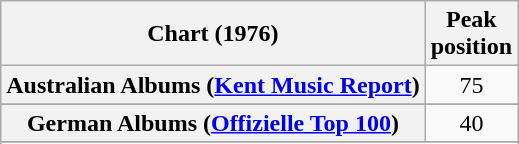<table class="wikitable sortable plainrowheaders" style="text-align:center">
<tr>
<th>Chart (1976)</th>
<th>Peak<br>position</th>
</tr>
<tr>
<th scope="row">Australian Albums (<a href='#'>Kent Music Report</a>)</th>
<td>75</td>
</tr>
<tr>
</tr>
<tr>
<th scope="row">German Albums (<a href='#'>Offizielle Top 100</a>)</th>
<td>40</td>
</tr>
<tr>
</tr>
<tr>
</tr>
<tr>
</tr>
<tr>
</tr>
<tr>
</tr>
<tr>
</tr>
<tr>
</tr>
</table>
